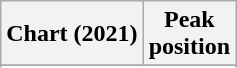<table class="wikitable sortable plainrowheaders" style="text-align:center">
<tr>
<th scope="col">Chart (2021)</th>
<th scope="col">Peak<br> position</th>
</tr>
<tr>
</tr>
<tr>
</tr>
<tr>
</tr>
<tr>
</tr>
</table>
